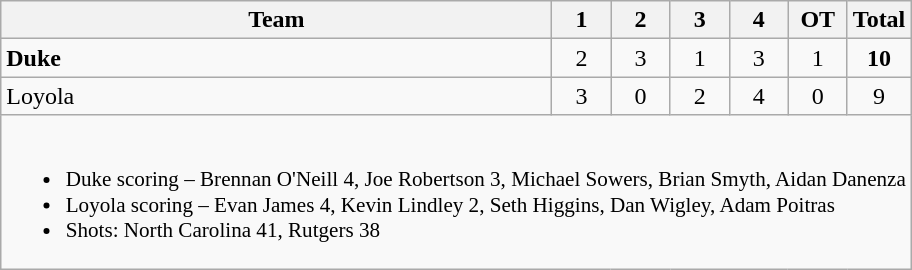<table class="wikitable" style="text-align:center; max-width:40em">
<tr>
<th>Team</th>
<th style="width:2em">1</th>
<th style="width:2em">2</th>
<th style="width:2em">3</th>
<th style="width:2em">4</th>
<th style="width:2em">OT</th>
<th style="width:2em">Total</th>
</tr>
<tr>
<td style="text-align:left"><strong>Duke</strong></td>
<td>2</td>
<td>3</td>
<td>1</td>
<td>3</td>
<td>1</td>
<td><strong>10</strong></td>
</tr>
<tr>
<td style="text-align:left">Loyola</td>
<td>3</td>
<td>0</td>
<td>2</td>
<td>4</td>
<td>0</td>
<td>9</td>
</tr>
<tr>
<td colspan=7 style="text-align:left; font-size:88%;"><br><ul><li>Duke scoring – Brennan O'Neill 4, Joe Robertson 3, Michael Sowers, Brian Smyth, Aidan Danenza</li><li>Loyola scoring – Evan James 4, Kevin Lindley 2, Seth Higgins, Dan Wigley, Adam Poitras</li><li>Shots: North Carolina 41, Rutgers 38</li></ul></td>
</tr>
</table>
